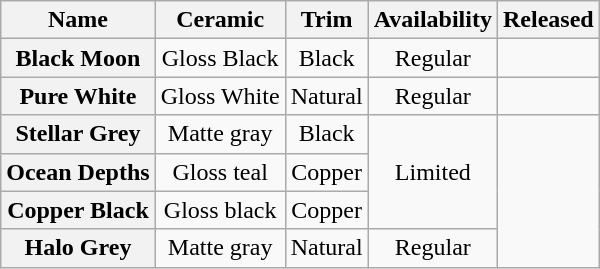<table class="wikitable sortable" style="text-align:center;">
<tr>
<th>Name</th>
<th>Ceramic</th>
<th>Trim</th>
<th>Availability</th>
<th>Released</th>
</tr>
<tr>
<th>Black Moon</th>
<td>Gloss Black</td>
<td>Black</td>
<td>Regular</td>
<td></td>
</tr>
<tr>
<th>Pure White</th>
<td>Gloss White</td>
<td>Natural</td>
<td>Regular</td>
<td></td>
</tr>
<tr>
<th>Stellar Grey</th>
<td>Matte gray</td>
<td>Black</td>
<td rowspan=3>Limited</td>
<td rowspan=4></td>
</tr>
<tr>
<th>Ocean Depths</th>
<td>Gloss teal</td>
<td>Copper</td>
</tr>
<tr>
<th>Copper Black</th>
<td>Gloss black</td>
<td>Copper</td>
</tr>
<tr>
<th>Halo Grey</th>
<td>Matte gray</td>
<td>Natural</td>
<td>Regular</td>
</tr>
</table>
